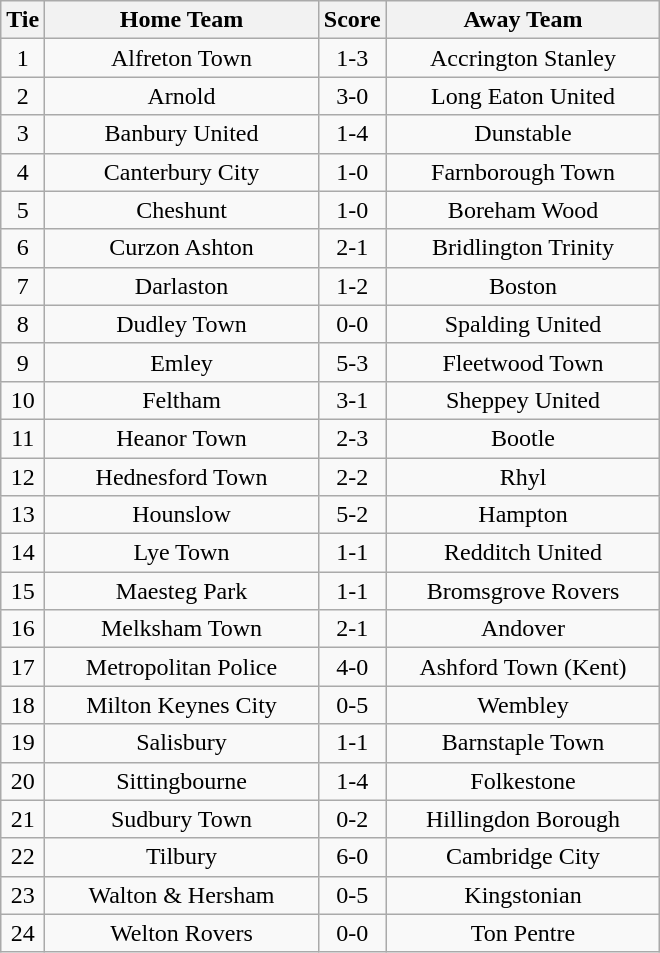<table class="wikitable" style="text-align:center;">
<tr>
<th width=20>Tie</th>
<th width=175>Home Team</th>
<th width=20>Score</th>
<th width=175>Away Team</th>
</tr>
<tr>
<td>1</td>
<td>Alfreton Town</td>
<td>1-3</td>
<td>Accrington Stanley</td>
</tr>
<tr>
<td>2</td>
<td>Arnold</td>
<td>3-0</td>
<td>Long Eaton United</td>
</tr>
<tr>
<td>3</td>
<td>Banbury United</td>
<td>1-4</td>
<td>Dunstable</td>
</tr>
<tr>
<td>4</td>
<td>Canterbury City</td>
<td>1-0</td>
<td>Farnborough Town</td>
</tr>
<tr>
<td>5</td>
<td>Cheshunt</td>
<td>1-0</td>
<td>Boreham Wood</td>
</tr>
<tr>
<td>6</td>
<td>Curzon Ashton</td>
<td>2-1</td>
<td>Bridlington Trinity</td>
</tr>
<tr>
<td>7</td>
<td>Darlaston</td>
<td>1-2</td>
<td>Boston</td>
</tr>
<tr>
<td>8</td>
<td>Dudley Town</td>
<td>0-0</td>
<td>Spalding United</td>
</tr>
<tr>
<td>9</td>
<td>Emley</td>
<td>5-3</td>
<td>Fleetwood Town</td>
</tr>
<tr>
<td>10</td>
<td>Feltham</td>
<td>3-1</td>
<td>Sheppey United</td>
</tr>
<tr>
<td>11</td>
<td>Heanor Town</td>
<td>2-3</td>
<td>Bootle</td>
</tr>
<tr>
<td>12</td>
<td>Hednesford Town</td>
<td>2-2</td>
<td>Rhyl</td>
</tr>
<tr>
<td>13</td>
<td>Hounslow</td>
<td>5-2</td>
<td>Hampton</td>
</tr>
<tr>
<td>14</td>
<td>Lye Town</td>
<td>1-1</td>
<td>Redditch United</td>
</tr>
<tr>
<td>15</td>
<td>Maesteg Park</td>
<td>1-1</td>
<td>Bromsgrove Rovers</td>
</tr>
<tr>
<td>16</td>
<td>Melksham Town</td>
<td>2-1</td>
<td>Andover</td>
</tr>
<tr>
<td>17</td>
<td>Metropolitan Police</td>
<td>4-0</td>
<td>Ashford Town (Kent)</td>
</tr>
<tr>
<td>18</td>
<td>Milton Keynes City</td>
<td>0-5</td>
<td>Wembley</td>
</tr>
<tr>
<td>19</td>
<td>Salisbury</td>
<td>1-1</td>
<td>Barnstaple Town</td>
</tr>
<tr>
<td>20</td>
<td>Sittingbourne</td>
<td>1-4</td>
<td>Folkestone</td>
</tr>
<tr>
<td>21</td>
<td>Sudbury Town</td>
<td>0-2</td>
<td>Hillingdon Borough</td>
</tr>
<tr>
<td>22</td>
<td>Tilbury</td>
<td>6-0</td>
<td>Cambridge City</td>
</tr>
<tr>
<td>23</td>
<td>Walton & Hersham</td>
<td>0-5</td>
<td>Kingstonian</td>
</tr>
<tr>
<td>24</td>
<td>Welton Rovers</td>
<td>0-0</td>
<td>Ton Pentre</td>
</tr>
</table>
